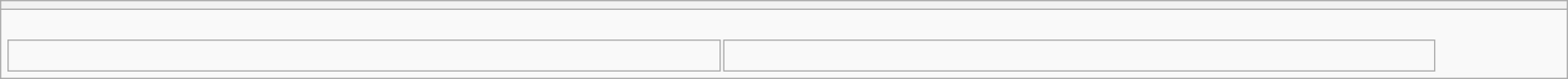<table style="width:100%" class="wikitable collapsible collapsed">
<tr>
<th></th>
</tr>
<tr>
<td><br>
<table width=92% |>
<tr>
<td><br></td>
<td></td>
</tr>
</table>




</td>
</tr>
</table>
